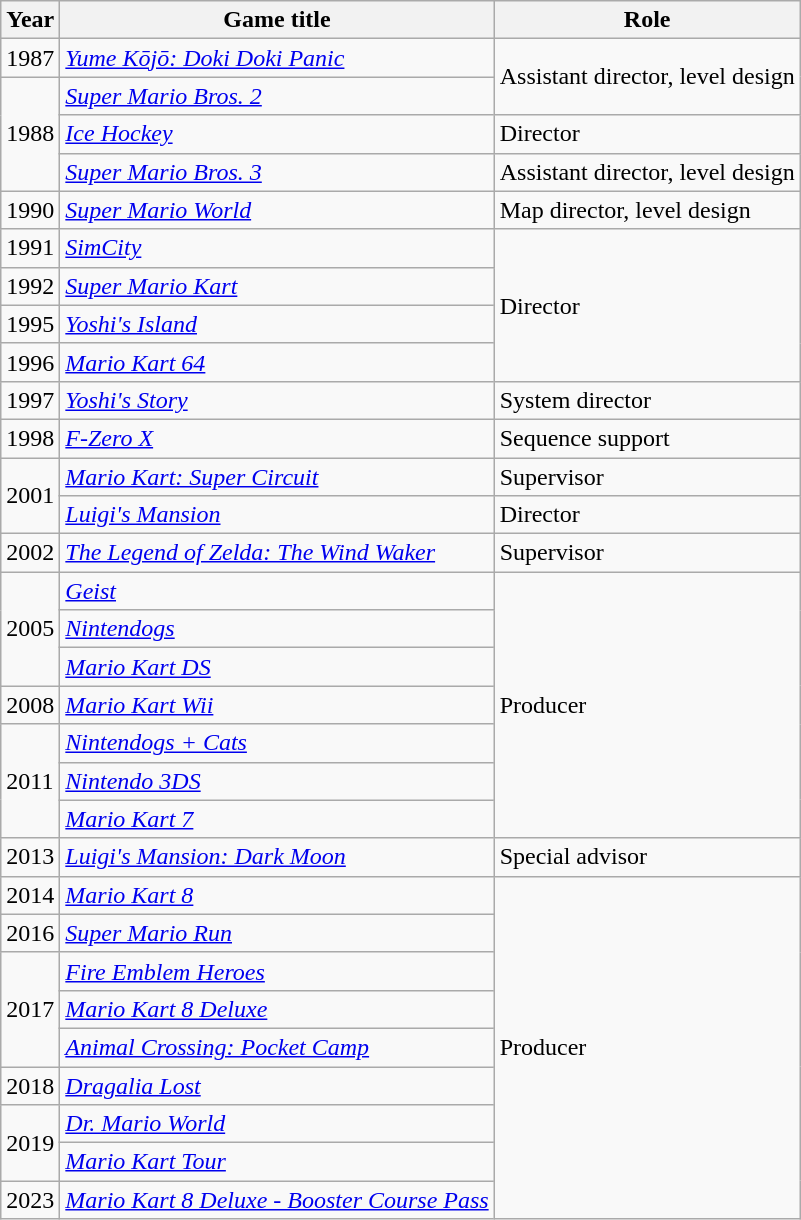<table class="wikitable sortable">
<tr>
<th scope="col">Year</th>
<th scope="col">Game title</th>
<th scope="col">Role</th>
</tr>
<tr>
<td>1987</td>
<td><em><a href='#'>Yume Kōjō: Doki Doki Panic</a></em></td>
<td rowspan="2">Assistant director, level design</td>
</tr>
<tr>
<td rowspan="3">1988</td>
<td><em><a href='#'>Super Mario Bros. 2</a></em></td>
</tr>
<tr>
<td><em><a href='#'>Ice Hockey</a></em></td>
<td>Director</td>
</tr>
<tr>
<td><em><a href='#'>Super Mario Bros. 3</a></em></td>
<td>Assistant director, level design</td>
</tr>
<tr>
<td>1990</td>
<td><em><a href='#'>Super Mario World</a></em></td>
<td>Map director, level design</td>
</tr>
<tr>
<td>1991</td>
<td><em><a href='#'>SimCity</a></em></td>
<td rowspan="4">Director</td>
</tr>
<tr>
<td>1992</td>
<td><em><a href='#'>Super Mario Kart</a></em></td>
</tr>
<tr>
<td>1995</td>
<td><em><a href='#'>Yoshi's Island</a></em></td>
</tr>
<tr>
<td>1996</td>
<td><em><a href='#'>Mario Kart 64</a></em></td>
</tr>
<tr>
<td>1997</td>
<td><em><a href='#'>Yoshi's Story</a></em></td>
<td>System director</td>
</tr>
<tr>
<td>1998</td>
<td><em><a href='#'>F-Zero X</a></em></td>
<td>Sequence support</td>
</tr>
<tr>
<td rowspan="2">2001</td>
<td><em><a href='#'>Mario Kart: Super Circuit</a></em></td>
<td>Supervisor</td>
</tr>
<tr>
<td><em><a href='#'>Luigi's Mansion</a></em></td>
<td>Director</td>
</tr>
<tr>
<td>2002</td>
<td><em><a href='#'>The Legend of Zelda: The Wind Waker</a></em></td>
<td>Supervisor</td>
</tr>
<tr>
<td rowspan="3">2005</td>
<td><em><a href='#'>Geist</a></em></td>
<td rowspan="7">Producer</td>
</tr>
<tr>
<td><em><a href='#'>Nintendogs</a></em></td>
</tr>
<tr>
<td><em><a href='#'>Mario Kart DS</a></em></td>
</tr>
<tr>
<td>2008</td>
<td><em><a href='#'>Mario Kart Wii</a></em></td>
</tr>
<tr>
<td rowspan="3">2011</td>
<td><em><a href='#'>Nintendogs + Cats</a></em></td>
</tr>
<tr>
<td><em><a href='#'>Nintendo 3DS</a></em></td>
</tr>
<tr>
<td><em><a href='#'>Mario Kart 7</a></em></td>
</tr>
<tr>
<td>2013</td>
<td><em><a href='#'>Luigi's Mansion: Dark Moon</a></em></td>
<td>Special advisor</td>
</tr>
<tr>
<td>2014</td>
<td><em><a href='#'>Mario Kart 8</a></em></td>
<td rowspan="9">Producer</td>
</tr>
<tr>
<td>2016</td>
<td><em><a href='#'>Super Mario Run</a></em></td>
</tr>
<tr>
<td rowspan="3">2017</td>
<td><em><a href='#'>Fire Emblem Heroes</a></em></td>
</tr>
<tr>
<td><em><a href='#'>Mario Kart 8 Deluxe</a></em></td>
</tr>
<tr>
<td><em><a href='#'>Animal Crossing: Pocket Camp</a></em></td>
</tr>
<tr>
<td>2018</td>
<td><em><a href='#'>Dragalia Lost</a></em></td>
</tr>
<tr>
<td rowspan="2">2019</td>
<td><em><a href='#'>Dr. Mario World</a></em></td>
</tr>
<tr>
<td><em><a href='#'>Mario Kart Tour</a></em></td>
</tr>
<tr>
<td>2023</td>
<td><a href='#'><em>Mario Kart 8 Deluxe - Booster Course Pass</em></a></td>
</tr>
</table>
